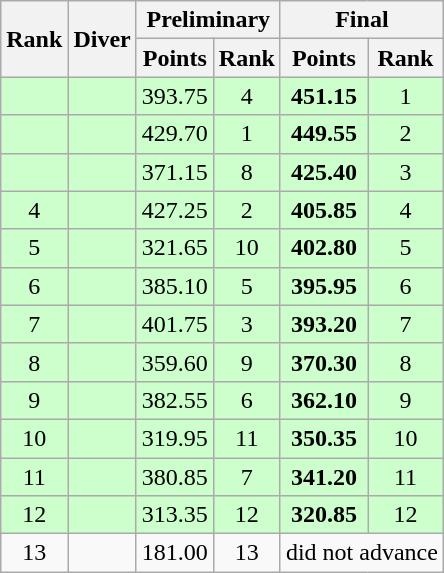<table class="wikitable sortable" style="text-align:center">
<tr>
<th rowspan=2>Rank</th>
<th rowspan=2>Diver</th>
<th colspan=2>Preliminary</th>
<th colspan=2>Final</th>
</tr>
<tr>
<th>Points</th>
<th>Rank</th>
<th>Points</th>
<th>Rank</th>
</tr>
<tr bgcolor=ccffcc>
<td></td>
<td align=left></td>
<td>393.75</td>
<td>4</td>
<td><strong>451.15</strong></td>
<td>1</td>
</tr>
<tr bgcolor=ccffcc>
<td></td>
<td align=left></td>
<td>429.70</td>
<td>1</td>
<td><strong>449.55</strong></td>
<td>2</td>
</tr>
<tr bgcolor=ccffcc>
<td></td>
<td align=left></td>
<td>371.15</td>
<td>8</td>
<td><strong>425.40</strong></td>
<td>3</td>
</tr>
<tr bgcolor=ccffcc>
<td>4</td>
<td align=left></td>
<td>427.25</td>
<td>2</td>
<td><strong>405.85</strong></td>
<td>4</td>
</tr>
<tr bgcolor=ccffcc>
<td>5</td>
<td align=left></td>
<td>321.65</td>
<td>10</td>
<td><strong>402.80</strong></td>
<td>5</td>
</tr>
<tr bgcolor=ccffcc>
<td>6</td>
<td align=left></td>
<td>385.10</td>
<td>5</td>
<td><strong>395.95</strong></td>
<td>6</td>
</tr>
<tr bgcolor=ccffcc>
<td>7</td>
<td align=left></td>
<td>401.75</td>
<td>3</td>
<td><strong>393.20</strong></td>
<td>7</td>
</tr>
<tr bgcolor=ccffcc>
<td>8</td>
<td align=left></td>
<td>359.60</td>
<td>9</td>
<td><strong>370.30</strong></td>
<td>8</td>
</tr>
<tr bgcolor=ccffcc>
<td>9</td>
<td align=left></td>
<td>382.55</td>
<td>6</td>
<td><strong>362.10</strong></td>
<td>9</td>
</tr>
<tr bgcolor=ccffcc>
<td>10</td>
<td align=left></td>
<td>319.95</td>
<td>11</td>
<td><strong>350.35</strong></td>
<td>10</td>
</tr>
<tr bgcolor=ccffcc>
<td>11</td>
<td align=left></td>
<td>380.85</td>
<td>7</td>
<td><strong>341.20</strong></td>
<td>11</td>
</tr>
<tr bgcolor=ccffcc>
<td>12</td>
<td align=left></td>
<td>313.35</td>
<td>12</td>
<td><strong>320.85</strong></td>
<td>12</td>
</tr>
<tr>
<td>13</td>
<td align=left></td>
<td>181.00</td>
<td>13</td>
<td colspan=2>did not advance</td>
</tr>
</table>
